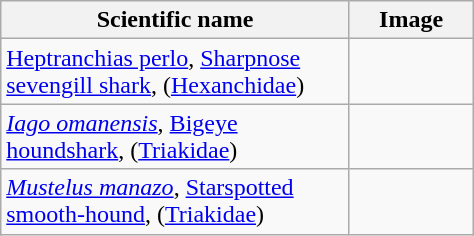<table class="wikitable sortable plainrowheaders">
<tr>
<th scope="col" width="225">Scientific name</th>
<th scope="col" class="unsortable" width="75">Image</th>
</tr>
<tr>
<td><a href='#'>Heptranchias perlo</a>, <a href='#'>Sharpnose sevengill shark</a>, (<a href='#'>Hexanchidae</a>)</td>
<td></td>
</tr>
<tr>
<td><em><a href='#'>Iago omanensis</a></em>, <a href='#'>Bigeye houndshark</a>, (<a href='#'>Triakidae</a>)</td>
<td></td>
</tr>
<tr>
<td><em><a href='#'>Mustelus manazo</a></em>, <a href='#'>Starspotted smooth-hound</a>, (<a href='#'>Triakidae</a>)</td>
<td></td>
</tr>
</table>
